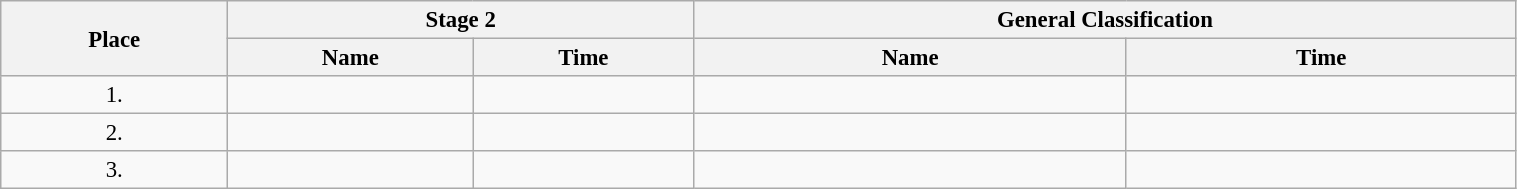<table class=wikitable style="font-size:95%" width="80%">
<tr>
<th rowspan="2">Place</th>
<th colspan="2">Stage 2</th>
<th colspan="2">General Classification</th>
</tr>
<tr>
<th>Name</th>
<th>Time</th>
<th>Name</th>
<th>Time</th>
</tr>
<tr>
<td align="center">1.</td>
<td></td>
<td></td>
<td></td>
<td></td>
</tr>
<tr>
<td align="center">2.</td>
<td></td>
<td></td>
<td></td>
<td></td>
</tr>
<tr>
<td align="center">3.</td>
<td></td>
<td></td>
<td></td>
<td></td>
</tr>
</table>
